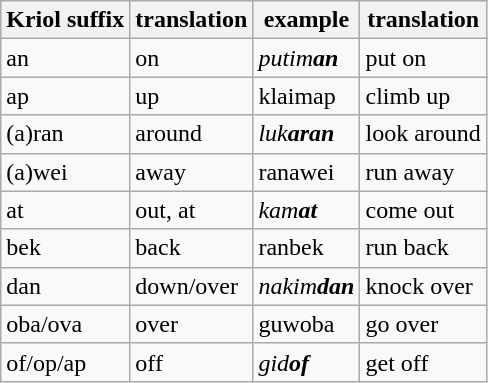<table class="wikitable">
<tr>
<th>Kriol suffix</th>
<th>translation</th>
<th>example</th>
<th>translation</th>
</tr>
<tr>
<td>an</td>
<td>on</td>
<td><em>putim<strong>an<strong><em></td>
<td>put on</td>
</tr>
<tr>
<td>ap</td>
<td>up</td>
<td></em>klaim</strong>ap</em></strong></td>
<td>climb up</td>
</tr>
<tr>
<td>(a)ran</td>
<td>around</td>
<td><em>luk<strong>aran<strong><em></td>
<td>look around</td>
</tr>
<tr>
<td>(a)wei</td>
<td>away</td>
<td></em>ran</strong>awei</em></strong></td>
<td>run away</td>
</tr>
<tr>
<td>at</td>
<td>out, at</td>
<td><em>kam<strong>at<strong><em></td>
<td>come out</td>
</tr>
<tr>
<td>bek</td>
<td>back</td>
<td></em>ran</strong>bek</em></strong></td>
<td>run back</td>
</tr>
<tr>
<td>dan</td>
<td>down/over</td>
<td><em>nakim<strong>dan<strong><em></td>
<td>knock over</td>
</tr>
<tr>
<td>oba/ova</td>
<td>over</td>
<td></em>guw</strong>oba</em></strong></td>
<td>go over</td>
</tr>
<tr>
<td>of/op/ap</td>
<td>off</td>
<td><em>gid<strong>of<strong><em></td>
<td>get off</td>
</tr>
</table>
